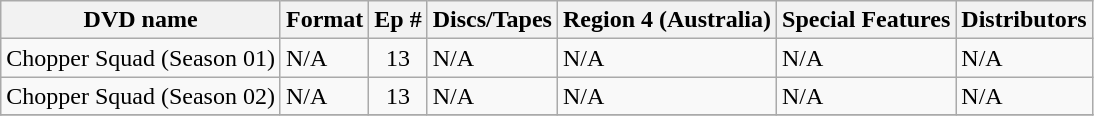<table class="wikitable">
<tr>
<th>DVD name</th>
<th>Format</th>
<th>Ep #</th>
<th>Discs/Tapes</th>
<th>Region 4 (Australia)</th>
<th>Special Features</th>
<th>Distributors</th>
</tr>
<tr>
<td>Chopper Squad (Season 01)</td>
<td>N/A</td>
<td style="text-align:center;">13</td>
<td>N/A</td>
<td>N/A</td>
<td>N/A</td>
<td>N/A</td>
</tr>
<tr>
<td>Chopper Squad (Season 02)</td>
<td>N/A</td>
<td style="text-align:center;">13</td>
<td>N/A</td>
<td>N/A</td>
<td>N/A</td>
<td>N/A</td>
</tr>
<tr>
</tr>
</table>
